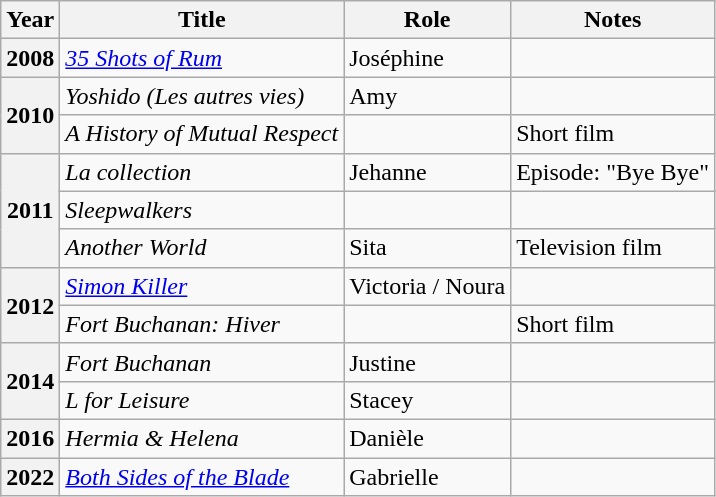<table class="wikitable">
<tr>
<th>Year</th>
<th>Title</th>
<th>Role</th>
<th class="unsortable">Notes</th>
</tr>
<tr>
<th>2008</th>
<td><em><a href='#'>35 Shots of Rum</a></em></td>
<td>Joséphine</td>
<td></td>
</tr>
<tr>
<th rowspan="2">2010</th>
<td><em>Yoshido (Les autres vies)</em></td>
<td>Amy</td>
<td></td>
</tr>
<tr>
<td><em>A History of Mutual Respect</em></td>
<td></td>
<td>Short film</td>
</tr>
<tr>
<th rowspan="3">2011</th>
<td><em>La collection</em></td>
<td>Jehanne</td>
<td>Episode: "Bye Bye"</td>
</tr>
<tr>
<td><em>Sleepwalkers</em></td>
<td></td>
<td></td>
</tr>
<tr>
<td><em>Another World</em></td>
<td>Sita</td>
<td>Television film</td>
</tr>
<tr>
<th rowspan="2">2012</th>
<td><em><a href='#'>Simon Killer</a></em></td>
<td>Victoria / Noura</td>
<td></td>
</tr>
<tr>
<td><em>Fort Buchanan: Hiver</em></td>
<td></td>
<td>Short film</td>
</tr>
<tr>
<th rowspan="2">2014</th>
<td><em>Fort Buchanan</em></td>
<td>Justine</td>
<td></td>
</tr>
<tr>
<td><em>L for Leisure</em></td>
<td>Stacey</td>
<td></td>
</tr>
<tr>
<th>2016</th>
<td><em>Hermia & Helena</em></td>
<td>Danièle</td>
<td></td>
</tr>
<tr>
<th>2022</th>
<td><em><a href='#'>Both Sides of the Blade</a></em></td>
<td>Gabrielle</td>
<td></td>
</tr>
</table>
